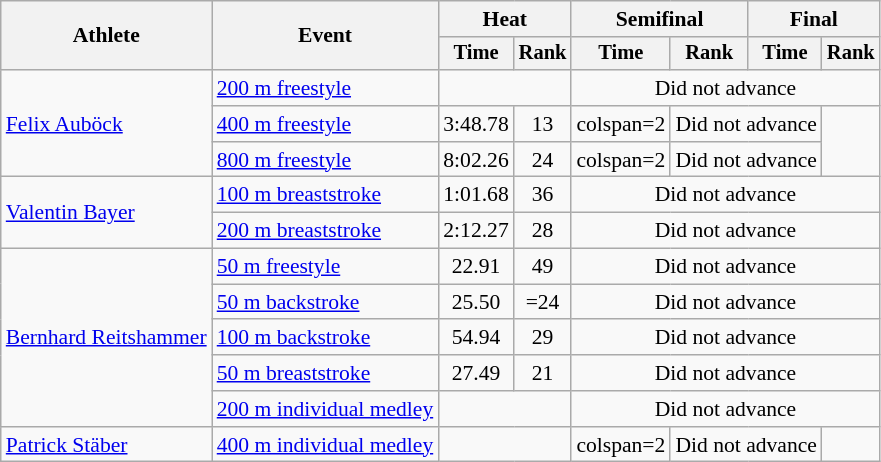<table class="wikitable" style="text-align:center; font-size:90%">
<tr>
<th rowspan="2">Athlete</th>
<th rowspan="2">Event</th>
<th colspan="2">Heat</th>
<th colspan="2">Semifinal</th>
<th colspan="2">Final</th>
</tr>
<tr style="font-size:95%">
<th>Time</th>
<th>Rank</th>
<th>Time</th>
<th>Rank</th>
<th>Time</th>
<th>Rank</th>
</tr>
<tr>
<td align=left rowspan=3><a href='#'>Felix Auböck</a></td>
<td align=left><a href='#'>200 m freestyle</a></td>
<td colspan=2></td>
<td colspan=4>Did not advance</td>
</tr>
<tr>
<td align=left><a href='#'>400 m freestyle</a></td>
<td>3:48.78</td>
<td>13</td>
<td>colspan=2 </td>
<td colspan=2>Did not advance</td>
</tr>
<tr>
<td align=left><a href='#'>800 m freestyle</a></td>
<td>8:02.26</td>
<td>24</td>
<td>colspan=2 </td>
<td colspan=2>Did not advance</td>
</tr>
<tr>
<td align=left rowspan=2><a href='#'>Valentin Bayer</a></td>
<td align=left><a href='#'>100 m breaststroke</a></td>
<td>1:01.68</td>
<td>36</td>
<td colspan=4>Did not advance</td>
</tr>
<tr>
<td align=left><a href='#'>200 m breaststroke</a></td>
<td>2:12.27</td>
<td>28</td>
<td colspan=4>Did not advance</td>
</tr>
<tr>
<td align=left rowspan=5><a href='#'>Bernhard Reitshammer</a></td>
<td align=left><a href='#'>50 m freestyle</a></td>
<td>22.91</td>
<td>49</td>
<td colspan=4>Did not advance</td>
</tr>
<tr>
<td align=left><a href='#'>50 m backstroke</a></td>
<td>25.50</td>
<td>=24</td>
<td colspan=4>Did not advance</td>
</tr>
<tr>
<td align=left><a href='#'>100 m backstroke</a></td>
<td>54.94</td>
<td>29</td>
<td colspan=4>Did not advance</td>
</tr>
<tr>
<td align=left><a href='#'>50 m breaststroke</a></td>
<td>27.49</td>
<td>21</td>
<td colspan=4>Did not advance</td>
</tr>
<tr>
<td align=left><a href='#'>200 m individual medley</a></td>
<td colspan=2></td>
<td colspan=4>Did not advance</td>
</tr>
<tr>
<td align=left><a href='#'>Patrick Stäber</a></td>
<td align=left><a href='#'>400 m individual medley</a></td>
<td colspan=2></td>
<td>colspan=2 </td>
<td colspan=2>Did not advance</td>
</tr>
</table>
